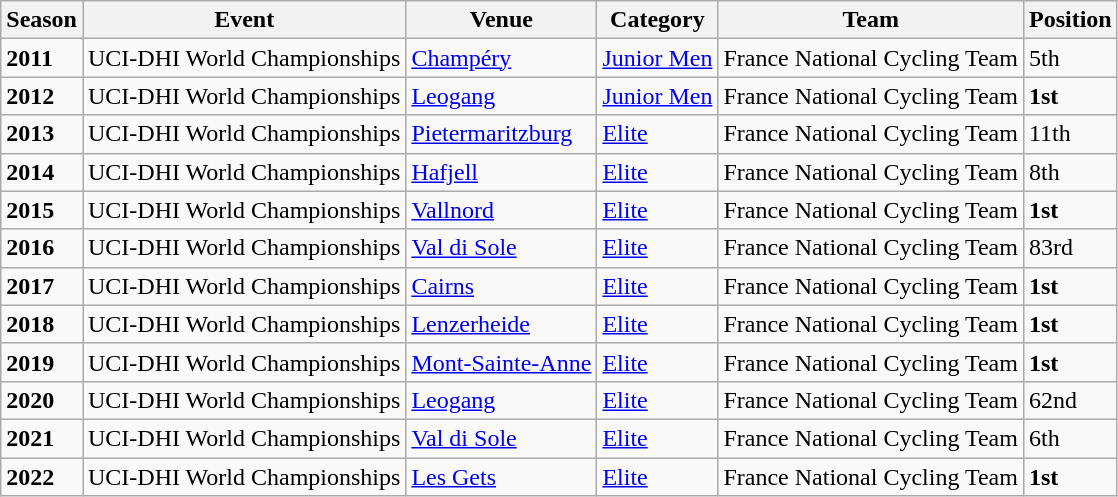<table class="wikitable">
<tr>
<th>Season</th>
<th>Event</th>
<th>Venue</th>
<th>Category</th>
<th>Team</th>
<th>Position</th>
</tr>
<tr>
<td><strong>2011</strong></td>
<td>UCI-DHI World Championships</td>
<td><a href='#'>Champéry</a></td>
<td><a href='#'>Junior Men</a></td>
<td>France National Cycling Team</td>
<td>5th</td>
</tr>
<tr>
<td><strong>2012</strong></td>
<td>UCI-DHI World Championships</td>
<td><a href='#'>Leogang</a></td>
<td><a href='#'>Junior Men</a></td>
<td>France National Cycling Team</td>
<td><strong>1st</strong></td>
</tr>
<tr>
<td><strong>2013</strong></td>
<td>UCI-DHI World Championships</td>
<td><a href='#'>Pietermaritzburg</a></td>
<td><a href='#'>Elite</a></td>
<td>France National Cycling Team</td>
<td>11th</td>
</tr>
<tr>
<td><strong>2014</strong></td>
<td>UCI-DHI World Championships</td>
<td><a href='#'>Hafjell</a></td>
<td><a href='#'>Elite</a></td>
<td>France National Cycling Team</td>
<td>8th</td>
</tr>
<tr>
<td><strong>2015</strong></td>
<td>UCI-DHI World Championships</td>
<td><a href='#'>Vallnord</a></td>
<td><a href='#'>Elite</a></td>
<td>France National Cycling Team</td>
<td><strong>1st</strong></td>
</tr>
<tr>
<td><strong>2016</strong></td>
<td>UCI-DHI World Championships</td>
<td><a href='#'>Val di Sole</a></td>
<td><a href='#'>Elite</a></td>
<td>France National Cycling Team</td>
<td>83rd</td>
</tr>
<tr>
<td><strong>2017</strong></td>
<td>UCI-DHI World Championships</td>
<td><a href='#'>Cairns</a></td>
<td><a href='#'>Elite</a></td>
<td>France National Cycling Team</td>
<td><strong>1st</strong></td>
</tr>
<tr>
<td><strong>2018</strong></td>
<td>UCI-DHI World Championships</td>
<td><a href='#'>Lenzerheide</a></td>
<td><a href='#'>Elite</a></td>
<td>France National Cycling Team</td>
<td><strong>1st</strong></td>
</tr>
<tr>
<td><strong>2019</strong></td>
<td>UCI-DHI World Championships</td>
<td><a href='#'>Mont-Sainte-Anne</a></td>
<td><a href='#'>Elite</a></td>
<td>France National Cycling Team</td>
<td><strong>1st</strong></td>
</tr>
<tr>
<td><strong>2020</strong></td>
<td>UCI-DHI World Championships</td>
<td><a href='#'>Leogang</a></td>
<td><a href='#'>Elite</a></td>
<td>France National Cycling Team</td>
<td>62nd</td>
</tr>
<tr>
<td><strong>2021</strong></td>
<td>UCI-DHI World Championships</td>
<td><a href='#'>Val di Sole</a></td>
<td><a href='#'>Elite</a></td>
<td>France National Cycling Team</td>
<td>6th</td>
</tr>
<tr>
<td><strong>2022</strong></td>
<td>UCI-DHI World Championships</td>
<td><a href='#'>Les Gets</a></td>
<td><a href='#'>Elite</a></td>
<td>France National Cycling Team</td>
<td><strong>1st</strong></td>
</tr>
</table>
